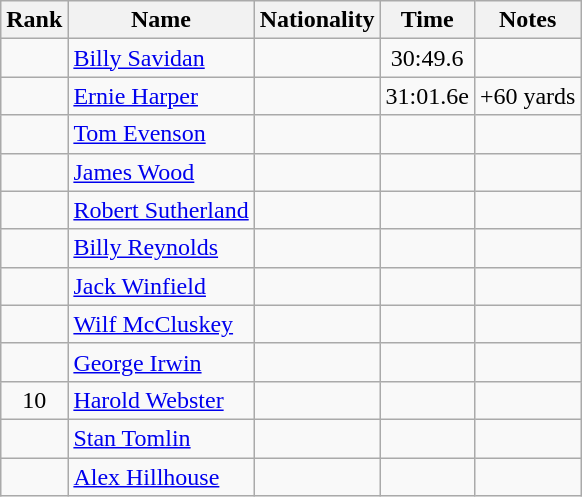<table class="wikitable sortable" style=" text-align:center">
<tr>
<th>Rank</th>
<th>Name</th>
<th>Nationality</th>
<th>Time</th>
<th>Notes</th>
</tr>
<tr>
<td></td>
<td align=left><a href='#'>Billy Savidan</a></td>
<td align=left></td>
<td>30:49.6</td>
<td></td>
</tr>
<tr>
<td></td>
<td align=left><a href='#'>Ernie Harper</a></td>
<td align=left></td>
<td>31:01.6e</td>
<td>+60 yards</td>
</tr>
<tr>
<td></td>
<td align=left><a href='#'>Tom Evenson</a></td>
<td align=left></td>
<td></td>
<td></td>
</tr>
<tr>
<td></td>
<td align=left><a href='#'>James Wood</a></td>
<td align=left></td>
<td></td>
<td></td>
</tr>
<tr>
<td></td>
<td align=left><a href='#'>Robert Sutherland</a></td>
<td align=left></td>
<td></td>
<td></td>
</tr>
<tr>
<td></td>
<td align=left><a href='#'>Billy Reynolds</a></td>
<td align=left></td>
<td></td>
<td></td>
</tr>
<tr>
<td></td>
<td align=left><a href='#'>Jack Winfield</a></td>
<td align=left></td>
<td></td>
<td></td>
</tr>
<tr>
<td></td>
<td align=left><a href='#'>Wilf McCluskey</a></td>
<td align=left></td>
<td></td>
<td></td>
</tr>
<tr>
<td></td>
<td align=left><a href='#'>George Irwin</a></td>
<td align=left></td>
<td></td>
<td></td>
</tr>
<tr>
<td>10</td>
<td align=left><a href='#'>Harold Webster</a></td>
<td align=left></td>
<td></td>
<td></td>
</tr>
<tr>
<td></td>
<td align=left><a href='#'>Stan Tomlin</a></td>
<td align=left></td>
<td></td>
<td></td>
</tr>
<tr>
<td></td>
<td align=left><a href='#'>Alex Hillhouse</a></td>
<td align=left></td>
<td></td>
<td></td>
</tr>
</table>
